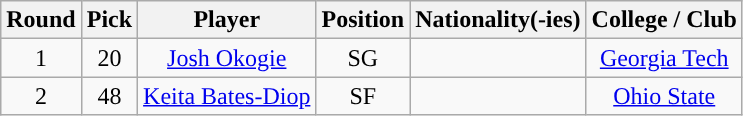<table class="wikitable sortable sortable">
<tr>
<th>Round</th>
<th>Pick</th>
<th>Player</th>
<th>Position</th>
<th>Nationality(-ies)</th>
<th>College / Club</th>
</tr>
<tr style="text-align: center">
<td>1</td>
<td>20</td>
<td><a href='#'>Josh Okogie</a></td>
<td>SG</td>
<td><br></td>
<td><a href='#'>Georgia Tech</a></td>
</tr>
<tr style="text-align: center">
<td>2</td>
<td>48</td>
<td><a href='#'>Keita Bates-Diop</a></td>
<td>SF</td>
<td></td>
<td><a href='#'>Ohio State</a></td>
</tr>
</table>
